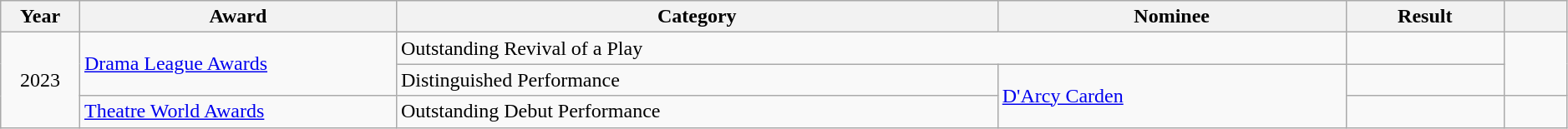<table class="wikitable sortable" style="width: 99%;">
<tr>
<th scope="col" style="width:5%;">Year</th>
<th scope="col" style="width:20%;">Award</th>
<th scope="col" style="width:38%;">Category</th>
<th scope="col" style="width:22%;">Nominee</th>
<th scope="col" style="width:10%;">Result</th>
<th scope="col" class="unsortable" style="width:4%;"></th>
</tr>
<tr>
<td rowspan="3" style="text-align:center;">2023</td>
<td rowspan="2"><a href='#'>Drama League Awards</a></td>
<td colspan="2">Outstanding Revival of a Play</td>
<td></td>
<td rowspan="2"></td>
</tr>
<tr>
<td>Distinguished Performance</td>
<td rowspan="2"><a href='#'>D'Arcy Carden</a></td>
<td></td>
</tr>
<tr>
<td><a href='#'>Theatre World Awards</a></td>
<td>Outstanding Debut Performance</td>
<td></td>
<td></td>
</tr>
</table>
